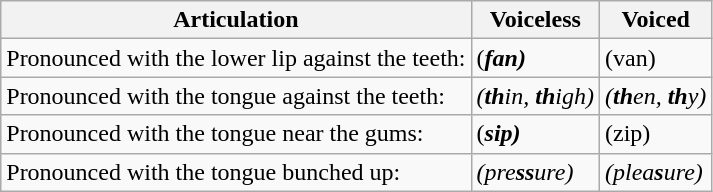<table class="wikitable">
<tr>
<th>Articulation</th>
<th>Voiceless</th>
<th>Voiced</th>
</tr>
<tr>
<td>Pronounced with the lower lip against the teeth:</td>
<td> (<strong><em>f<strong>an<em>)</td>
<td> (</em></strong>v</strong>an</em>)</td>
</tr>
<tr>
<td>Pronounced with the tongue against the teeth:</td>
<td> <em>(<strong>th</strong>in, <strong>th</strong>igh)</em></td>
<td> <em>(<strong>th</strong>en, <strong>th</strong>y)</em></td>
</tr>
<tr>
<td>Pronounced with the tongue near the gums:</td>
<td> (<strong><em>s<strong>ip<em>)</td>
<td> (</em></strong>z</strong>ip</em>)</td>
</tr>
<tr>
<td>Pronounced with the tongue bunched up:</td>
<td> <em>(pre<strong>ss</strong>ure)</em></td>
<td> <em>(plea<strong>s</strong>ure)</em></td>
</tr>
</table>
